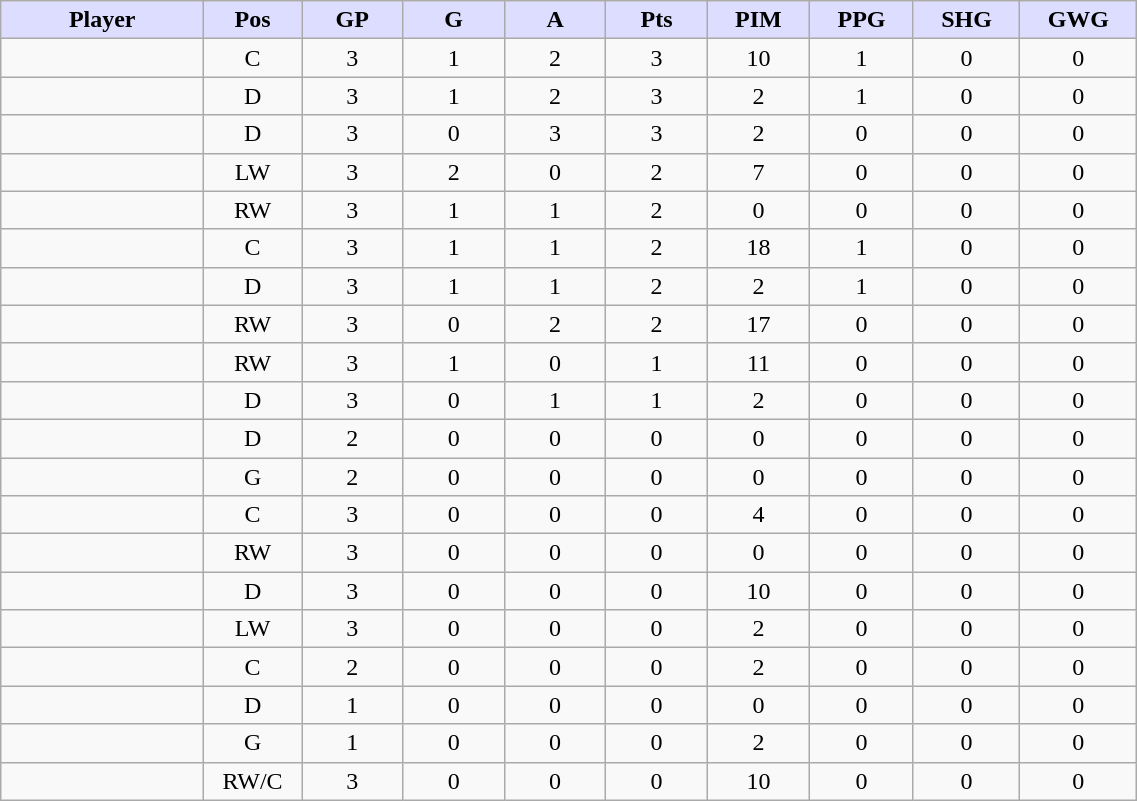<table style="width:60%;" class="wikitable sortable">
<tr style="text-align:center;">
<th style="background:#ddf; width:10%;">Player</th>
<th style="background:#ddf; width:3%;" title="Position">Pos</th>
<th style="background:#ddf; width:5%;" title="Games played">GP</th>
<th style="background:#ddf; width:5%;" title="Goals">G</th>
<th style="background:#ddf; width:5%;" title="Assists">A</th>
<th style="background:#ddf; width:5%;" title="Points">Pts</th>
<th style="background:#ddf; width:5%;" title="Penalties in Minutes">PIM</th>
<th style="background:#ddf; width:5%;" title="Power Play Goals">PPG</th>
<th style="background:#ddf; width:5%;" title="Short-handed Goals">SHG</th>
<th style="background:#ddf; width:5%;" title="Game-winning Goals">GWG</th>
</tr>
<tr style="text-align:center;">
<td style="text-align:right;"></td>
<td>C</td>
<td>3</td>
<td>1</td>
<td>2</td>
<td>3</td>
<td>10</td>
<td>1</td>
<td>0</td>
<td>0</td>
</tr>
<tr style="text-align:center;">
<td style="text-align:right;"></td>
<td>D</td>
<td>3</td>
<td>1</td>
<td>2</td>
<td>3</td>
<td>2</td>
<td>1</td>
<td>0</td>
<td>0</td>
</tr>
<tr style="text-align:center;">
<td style="text-align:right;"></td>
<td>D</td>
<td>3</td>
<td>0</td>
<td>3</td>
<td>3</td>
<td>2</td>
<td>0</td>
<td>0</td>
<td>0</td>
</tr>
<tr style="text-align:center;">
<td style="text-align:right;"></td>
<td>LW</td>
<td>3</td>
<td>2</td>
<td>0</td>
<td>2</td>
<td>7</td>
<td>0</td>
<td>0</td>
<td>0</td>
</tr>
<tr style="text-align:center;">
<td style="text-align:right;"></td>
<td>RW</td>
<td>3</td>
<td>1</td>
<td>1</td>
<td>2</td>
<td>0</td>
<td>0</td>
<td>0</td>
<td>0</td>
</tr>
<tr style="text-align:center;">
<td style="text-align:right;"></td>
<td>C</td>
<td>3</td>
<td>1</td>
<td>1</td>
<td>2</td>
<td>18</td>
<td>1</td>
<td>0</td>
<td>0</td>
</tr>
<tr style="text-align:center;">
<td style="text-align:right;"></td>
<td>D</td>
<td>3</td>
<td>1</td>
<td>1</td>
<td>2</td>
<td>2</td>
<td>1</td>
<td>0</td>
<td>0</td>
</tr>
<tr style="text-align:center;">
<td style="text-align:right;"></td>
<td>RW</td>
<td>3</td>
<td>0</td>
<td>2</td>
<td>2</td>
<td>17</td>
<td>0</td>
<td>0</td>
<td>0</td>
</tr>
<tr style="text-align:center;">
<td style="text-align:right;"></td>
<td>RW</td>
<td>3</td>
<td>1</td>
<td>0</td>
<td>1</td>
<td>11</td>
<td>0</td>
<td>0</td>
<td>0</td>
</tr>
<tr style="text-align:center;">
<td style="text-align:right;"></td>
<td>D</td>
<td>3</td>
<td>0</td>
<td>1</td>
<td>1</td>
<td>2</td>
<td>0</td>
<td>0</td>
<td>0</td>
</tr>
<tr style="text-align:center;">
<td style="text-align:right;"></td>
<td>D</td>
<td>2</td>
<td>0</td>
<td>0</td>
<td>0</td>
<td>0</td>
<td>0</td>
<td>0</td>
<td>0</td>
</tr>
<tr style="text-align:center;">
<td style="text-align:right;"></td>
<td>G</td>
<td>2</td>
<td>0</td>
<td>0</td>
<td>0</td>
<td>0</td>
<td>0</td>
<td>0</td>
<td>0</td>
</tr>
<tr style="text-align:center;">
<td style="text-align:right;"></td>
<td>C</td>
<td>3</td>
<td>0</td>
<td>0</td>
<td>0</td>
<td>4</td>
<td>0</td>
<td>0</td>
<td>0</td>
</tr>
<tr style="text-align:center;">
<td style="text-align:right;"></td>
<td>RW</td>
<td>3</td>
<td>0</td>
<td>0</td>
<td>0</td>
<td>0</td>
<td>0</td>
<td>0</td>
<td>0</td>
</tr>
<tr style="text-align:center;">
<td style="text-align:right;"></td>
<td>D</td>
<td>3</td>
<td>0</td>
<td>0</td>
<td>0</td>
<td>10</td>
<td>0</td>
<td>0</td>
<td>0</td>
</tr>
<tr style="text-align:center;">
<td style="text-align:right;"></td>
<td>LW</td>
<td>3</td>
<td>0</td>
<td>0</td>
<td>0</td>
<td>2</td>
<td>0</td>
<td>0</td>
<td>0</td>
</tr>
<tr style="text-align:center;">
<td style="text-align:right;"></td>
<td>C</td>
<td>2</td>
<td>0</td>
<td>0</td>
<td>0</td>
<td>2</td>
<td>0</td>
<td>0</td>
<td>0</td>
</tr>
<tr style="text-align:center;">
<td style="text-align:right;"></td>
<td>D</td>
<td>1</td>
<td>0</td>
<td>0</td>
<td>0</td>
<td>0</td>
<td>0</td>
<td>0</td>
<td>0</td>
</tr>
<tr style="text-align:center;">
<td style="text-align:right;"></td>
<td>G</td>
<td>1</td>
<td>0</td>
<td>0</td>
<td>0</td>
<td>2</td>
<td>0</td>
<td>0</td>
<td>0</td>
</tr>
<tr style="text-align:center;">
<td style="text-align:right;"></td>
<td>RW/C</td>
<td>3</td>
<td>0</td>
<td>0</td>
<td>0</td>
<td>10</td>
<td>0</td>
<td>0</td>
<td>0</td>
</tr>
</table>
